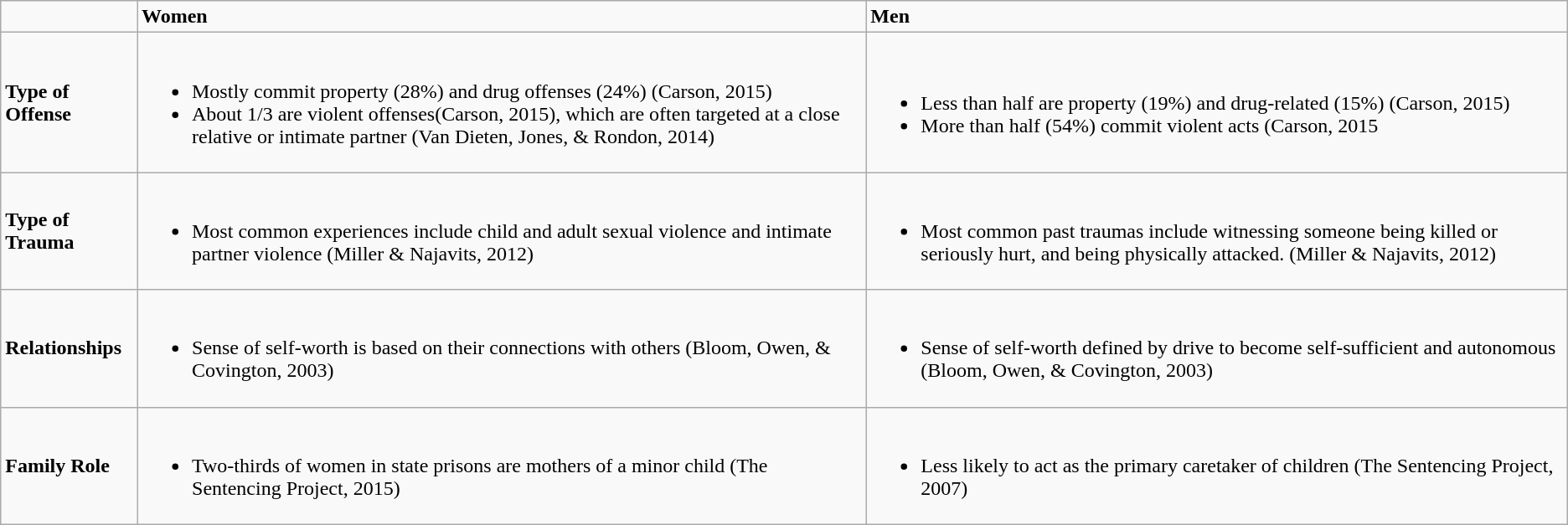<table class="wikitable">
<tr>
<td></td>
<td><strong>    Women</strong></td>
<td><strong>        Men</strong></td>
</tr>
<tr>
<td><strong>Type of Offense</strong></td>
<td><br><ul><li>Mostly commit property (28%) and drug offenses (24%) (Carson, 2015)</li><li>About 1/3 are violent offenses(Carson, 2015), which are often targeted at a close relative or intimate partner (Van Dieten, Jones, & Rondon, 2014)</li></ul></td>
<td><br><ul><li>Less than half are property (19%) and drug-related (15%) (Carson, 2015)</li><li>More than half (54%) commit violent acts (Carson, 2015</li></ul></td>
</tr>
<tr>
<td><strong>Type of Trauma</strong></td>
<td><br><ul><li>Most common experiences include child and adult sexual violence and intimate partner violence (Miller & Najavits, 2012)</li></ul></td>
<td><br><ul><li>Most common past traumas include witnessing someone being killed or seriously hurt, and being physically attacked. (Miller & Najavits, 2012)</li></ul></td>
</tr>
<tr>
<td><strong>Relationships</strong></td>
<td><br><ul><li>Sense of self-worth is based on their connections with others (Bloom, Owen, & Covington, 2003)</li></ul></td>
<td><br><ul><li>Sense of self-worth defined by drive to become self-sufficient and autonomous (Bloom, Owen, & Covington, 2003)</li></ul></td>
</tr>
<tr>
<td><strong>Family Role</strong></td>
<td><br><ul><li>Two-thirds of women in state prisons are mothers of a minor child (The Sentencing Project, 2015)</li></ul></td>
<td><br><ul><li>Less likely to act as the primary caretaker of children (The Sentencing Project, 2007)</li></ul></td>
</tr>
</table>
